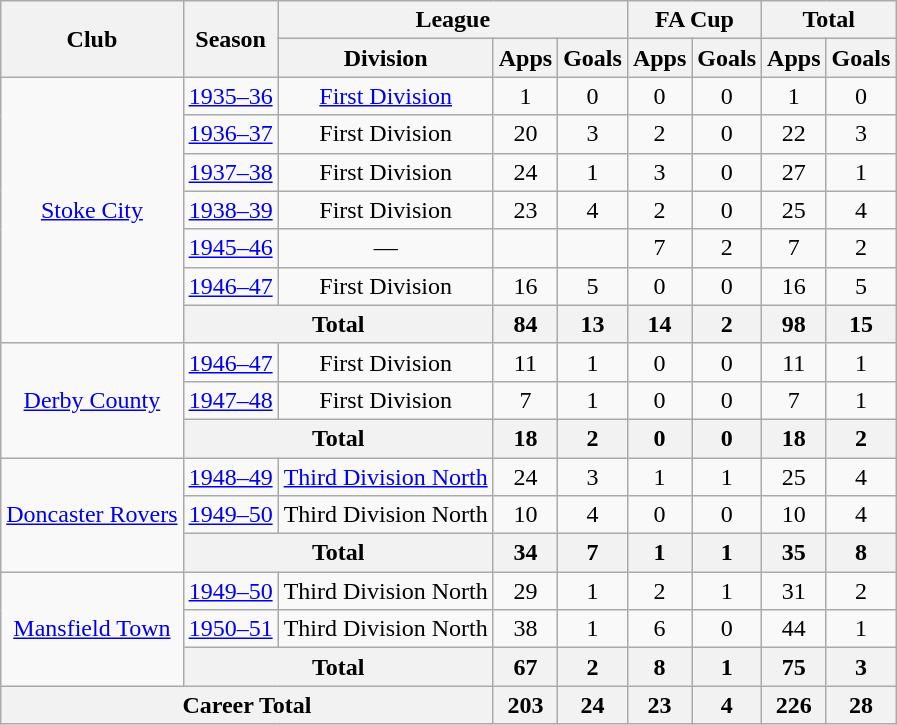<table class="wikitable" style="text-align: center;">
<tr>
<th rowspan="2">Club</th>
<th rowspan="2">Season</th>
<th colspan="3">League</th>
<th colspan="2">FA Cup</th>
<th colspan="2">Total</th>
</tr>
<tr>
<th>Division</th>
<th>Apps</th>
<th>Goals</th>
<th>Apps</th>
<th>Goals</th>
<th>Apps</th>
<th>Goals</th>
</tr>
<tr>
<td rowspan="7"><a href='#'>Stoke City</a></td>
<td><a href='#'>1935–36</a></td>
<td><a href='#'>First Division</a></td>
<td>1</td>
<td>0</td>
<td>0</td>
<td>0</td>
<td>1</td>
<td>0</td>
</tr>
<tr>
<td><a href='#'>1936–37</a></td>
<td>First Division</td>
<td>20</td>
<td>3</td>
<td>2</td>
<td>0</td>
<td>22</td>
<td>3</td>
</tr>
<tr>
<td><a href='#'>1937–38</a></td>
<td>First Division</td>
<td>24</td>
<td>1</td>
<td>3</td>
<td>0</td>
<td>27</td>
<td>1</td>
</tr>
<tr>
<td><a href='#'>1938–39</a></td>
<td>First Division</td>
<td>23</td>
<td>4</td>
<td>2</td>
<td>0</td>
<td>25</td>
<td>4</td>
</tr>
<tr>
<td><a href='#'>1945–46</a></td>
<td>—</td>
<td></td>
<td></td>
<td>7</td>
<td>2</td>
<td>7</td>
<td>2</td>
</tr>
<tr>
<td><a href='#'>1946–47</a></td>
<td>First Division</td>
<td>16</td>
<td>5</td>
<td>0</td>
<td>0</td>
<td>16</td>
<td>5</td>
</tr>
<tr>
<th colspan=2>Total</th>
<th>84</th>
<th>13</th>
<th>14</th>
<th>2</th>
<th>98</th>
<th>15</th>
</tr>
<tr>
<td rowspan="3"><a href='#'>Derby County</a></td>
<td><a href='#'>1946–47</a></td>
<td>First Division</td>
<td>11</td>
<td>1</td>
<td>0</td>
<td>0</td>
<td>11</td>
<td>1</td>
</tr>
<tr>
<td><a href='#'>1947–48</a></td>
<td>First Division</td>
<td>7</td>
<td>1</td>
<td>0</td>
<td>0</td>
<td>7</td>
<td>1</td>
</tr>
<tr>
<th colspan=2>Total</th>
<th>18</th>
<th>2</th>
<th>0</th>
<th>0</th>
<th>18</th>
<th>2</th>
</tr>
<tr>
<td rowspan="3"><a href='#'>Doncaster Rovers</a></td>
<td><a href='#'>1948–49</a></td>
<td><a href='#'>Third Division North</a></td>
<td>24</td>
<td>3</td>
<td>1</td>
<td>1</td>
<td>25</td>
<td>4</td>
</tr>
<tr>
<td><a href='#'>1949–50</a></td>
<td>Third Division North</td>
<td>10</td>
<td>4</td>
<td>0</td>
<td>0</td>
<td>10</td>
<td>4</td>
</tr>
<tr>
<th colspan=2>Total</th>
<th>34</th>
<th>7</th>
<th>1</th>
<th>1</th>
<th>35</th>
<th>8</th>
</tr>
<tr>
<td rowspan="3"><a href='#'>Mansfield Town</a></td>
<td><a href='#'>1949–50</a></td>
<td>Third Division North</td>
<td>29</td>
<td>1</td>
<td>2</td>
<td>1</td>
<td>31</td>
<td>2</td>
</tr>
<tr>
<td><a href='#'>1950–51</a></td>
<td>Third Division North</td>
<td>38</td>
<td>1</td>
<td>6</td>
<td>0</td>
<td>44</td>
<td>1</td>
</tr>
<tr>
<th colspan=2>Total</th>
<th>67</th>
<th>2</th>
<th>8</th>
<th>1</th>
<th>75</th>
<th>3</th>
</tr>
<tr>
<th colspan="3">Career Total</th>
<th>203</th>
<th>24</th>
<th>23</th>
<th>4</th>
<th>226</th>
<th>28</th>
</tr>
</table>
